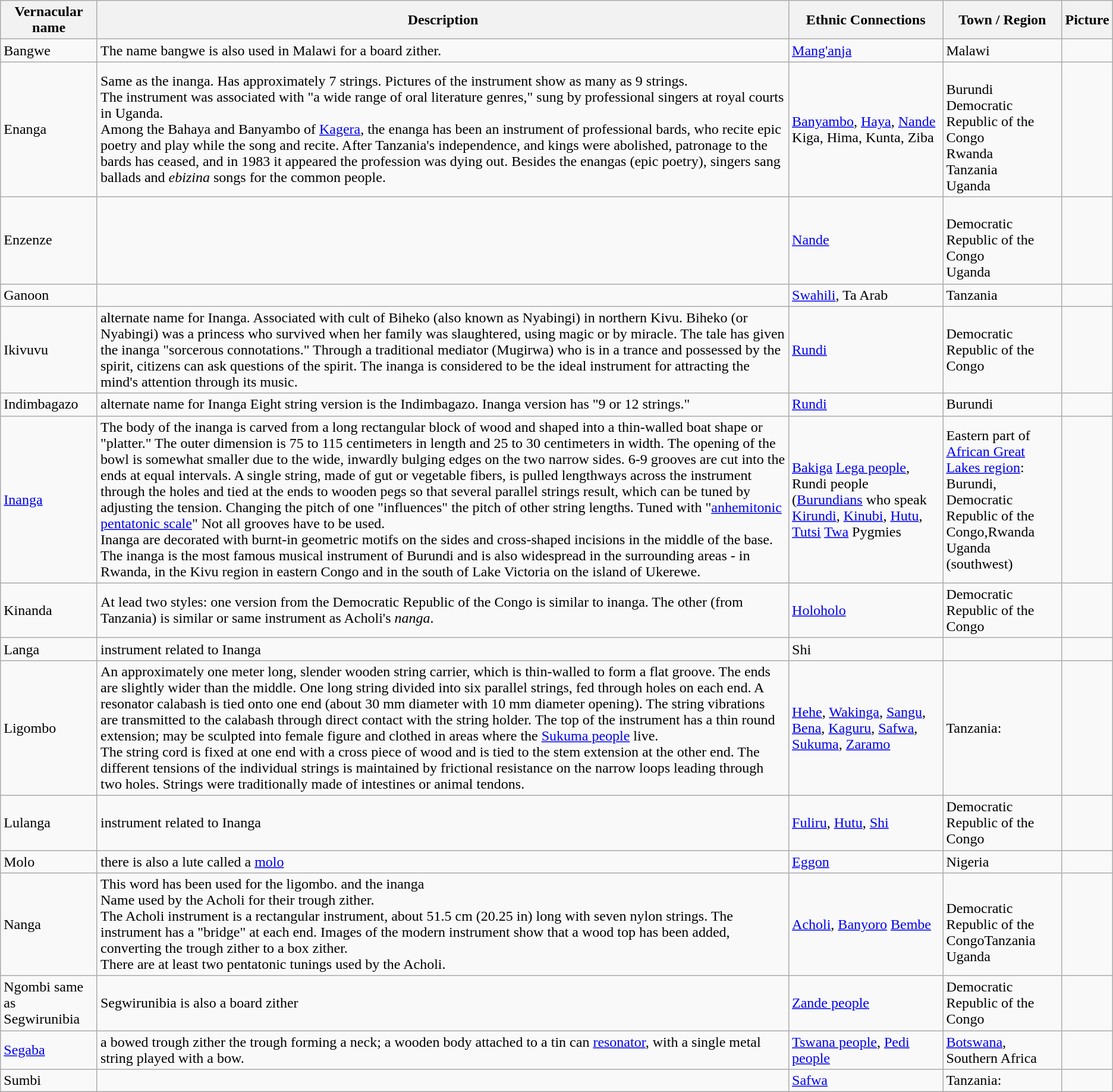<table class="wikitable">
<tr>
<th>Vernacular name</th>
<th>Description</th>
<th>Ethnic Connections</th>
<th>Town / Region</th>
<th>Picture</th>
</tr>
<tr>
<td>Bangwe</td>
<td>The name bangwe is also used in Malawi for a board zither.</td>
<td><a href='#'>Mang'anja</a></td>
<td>Malawi</td>
<td><br></td>
</tr>
<tr>
<td>Enanga</td>
<td>Same as the inanga. Has approximately 7 strings. Pictures of the instrument show as many as 9 strings.<br>The instrument was associated with "a wide range of oral literature genres," sung  by professional singers at royal courts in Uganda.<br>Among the Bahaya and Banyambo of <a href='#'>Kagera</a>, the enanga has been an instrument of professional bards, who recite epic poetry and play while the song and recite. After Tanzania's independence, and kings were abolished, patronage to the bards has ceased, and in 1983 it appeared the profession was dying out. Besides the enangas (epic poetry), singers sang ballads and <em>ebizina</em> songs for the common people.</td>
<td><a href='#'>Banyambo</a>, <a href='#'>Haya</a>, <a href='#'>Nande</a> Kiga, Hima, Kunta, Ziba</td>
<td><br>Burundi<br>Democratic Republic of the Congo<br>Rwanda<br>Tanzania<br>Uganda</td>
<td></td>
</tr>
<tr>
<td>Enzenze</td>
<td></td>
<td><a href='#'>Nande</a></td>
<td><br>Democratic Republic of the Congo<br>Uganda</td>
<td></td>
</tr>
<tr>
<td>Ganoon</td>
<td></td>
<td><a href='#'>Swahili</a>, Ta Arab</td>
<td>Tanzania</td>
<td></td>
</tr>
<tr>
<td>Ikivuvu</td>
<td>alternate name for Inanga. Associated with cult of Biheko (also known as Nyabingi) in northern Kivu. Biheko (or Nyabingi) was a princess who survived when her family was slaughtered, using magic or by miracle. The tale has given the inanga "sorcerous connotations." Through a traditional mediator (Mugirwa) who is in a trance and possessed by the spirit, citizens can ask questions of the spirit. The inanga is considered to be the ideal instrument for attracting the mind's attention through its music.</td>
<td><a href='#'>Rundi</a></td>
<td>Democratic Republic of the Congo<br></td>
<td></td>
</tr>
<tr>
<td>Indimbagazo</td>
<td>alternate name for Inanga Eight string version is the Indimbagazo. Inanga version has "9 or 12 strings."</td>
<td><a href='#'>Rundi</a></td>
<td>Burundi</td>
<td></td>
</tr>
<tr>
<td><a href='#'>Inanga</a></td>
<td>The body of the inanga is carved from a long rectangular block of wood and shaped into a thin-walled boat shape or "platter." The outer dimension is 75 to 115 centimeters in length and 25 to 30 centimeters in width. The opening of the bowl is somewhat smaller due to the wide, inwardly bulging edges on the two narrow sides. 6-9 grooves are cut into the ends at equal intervals. A single string, made of gut or vegetable fibers, is pulled lengthways across the instrument through the holes and tied at the ends to wooden pegs so that several parallel strings result, which can be tuned by adjusting the tension. Changing the pitch of one "influences" the pitch of other string lengths. Tuned with "<a href='#'>anhemitonic</a> <a href='#'>pentatonic scale</a>" Not all grooves have to be used.<br>Inanga are decorated with burnt-in geometric motifs on the sides and cross-shaped incisions in the middle of the base.<br>The inanga is the most famous musical instrument of Burundi and is also widespread in the surrounding areas - in Rwanda, in the Kivu region in eastern Congo and in the south of Lake Victoria on the island of Ukerewe.</td>
<td><a href='#'>Bakiga</a> <a href='#'>Lega people</a>, Rundi people (<a href='#'>Burundians</a> who speak <a href='#'>Kirundi</a>, <a href='#'>Kinubi</a>, <a href='#'>Hutu</a>, <a href='#'>Tutsi</a> <a href='#'>Twa</a> Pygmies</td>
<td>Eastern part of <a href='#'>African Great Lakes region</a>:<br>Burundi,<br>Democratic Republic of the Congo,Rwanda<br>Uganda (southwest)</td>
<td></td>
</tr>
<tr>
<td>Kinanda</td>
<td>At lead two styles: one version from the Democratic Republic of the Congo is similar to inanga. The other (from Tanzania) is similar or same instrument as Acholi's <em>nanga</em>.</td>
<td><a href='#'>Holoholo</a></td>
<td>Democratic Republic of the Congo</td>
<td></td>
</tr>
<tr>
<td>Langa</td>
<td>instrument related to Inanga</td>
<td>Shi</td>
<td></td>
<td></td>
</tr>
<tr>
<td>Ligombo</td>
<td>An approximately one meter long, slender wooden string carrier, which is thin-walled to form a flat groove. The ends are slightly wider than the middle. One long string divided into six parallel strings, fed through holes on each end. A resonator calabash is tied onto one end (about 30 mm diameter with 10 mm diameter opening). The string vibrations are transmitted to the calabash through direct contact with the string holder. The top of the instrument has a thin round extension; may be sculpted into female figure and clothed in areas where the <a href='#'>Sukuma people</a> live.<br>The string cord is fixed at one end with a cross piece of wood and is tied to the stem extension at the other end. The different tensions of the individual strings is maintained by frictional resistance on the narrow loops leading through two holes. Strings were traditionally made of intestines or animal tendons.</td>
<td><a href='#'>Hehe</a>, <a href='#'>Wakinga</a>, <a href='#'>Sangu</a>, <a href='#'>Bena</a>, <a href='#'>Kaguru</a>, <a href='#'>Safwa</a>, <a href='#'>Sukuma</a>, <a href='#'>Zaramo</a></td>
<td>Tanzania:<br></td>
<td></td>
</tr>
<tr>
<td>Lulanga</td>
<td>instrument related to Inanga</td>
<td><a href='#'>Fuliru</a>, <a href='#'>Hutu</a>,  <a href='#'>Shi</a></td>
<td>Democratic Republic of the Congo</td>
<td></td>
</tr>
<tr>
<td>Molo</td>
<td>there is also a lute called a <a href='#'>molo</a></td>
<td><a href='#'>Eggon</a></td>
<td>Nigeria</td>
<td></td>
</tr>
<tr>
<td>Nanga</td>
<td>This word has been used for the ligombo. and the inanga<br>Name used by the Acholi for their trough zither.<br>The Acholi instrument is a rectangular instrument, about 51.5 cm (20.25 in) long with seven nylon strings. The instrument has a "bridge" at each end. Images of the modern instrument show that a wood top has been added, converting the trough zither to a box zither.<br>There are at least two pentatonic tunings used by the Acholi.</td>
<td><a href='#'>Acholi</a>, <a href='#'>Banyoro</a> <a href='#'>Bembe</a></td>
<td><br>Democratic Republic of the CongoTanzania<br>Uganda</td>
<td></td>
</tr>
<tr>
<td>Ngombi same as Segwirunibia</td>
<td>Segwirunibia is also a board zither</td>
<td><a href='#'>Zande people</a></td>
<td>Democratic Republic of the Congo</td>
<td></td>
</tr>
<tr>
<td><a href='#'>Segaba</a><br></td>
<td>a bowed trough zither the trough forming a neck; a wooden body attached to a tin can <a href='#'>resonator</a>, with a single metal string played with a bow.</td>
<td><a href='#'>Tswana people</a>, <a href='#'>Pedi people</a></td>
<td><a href='#'>Botswana</a>, Southern Africa</td>
<td></td>
</tr>
<tr>
<td>Sumbi</td>
<td></td>
<td><a href='#'>Safwa</a></td>
<td>Tanzania:<br></td>
<td></td>
</tr>
</table>
